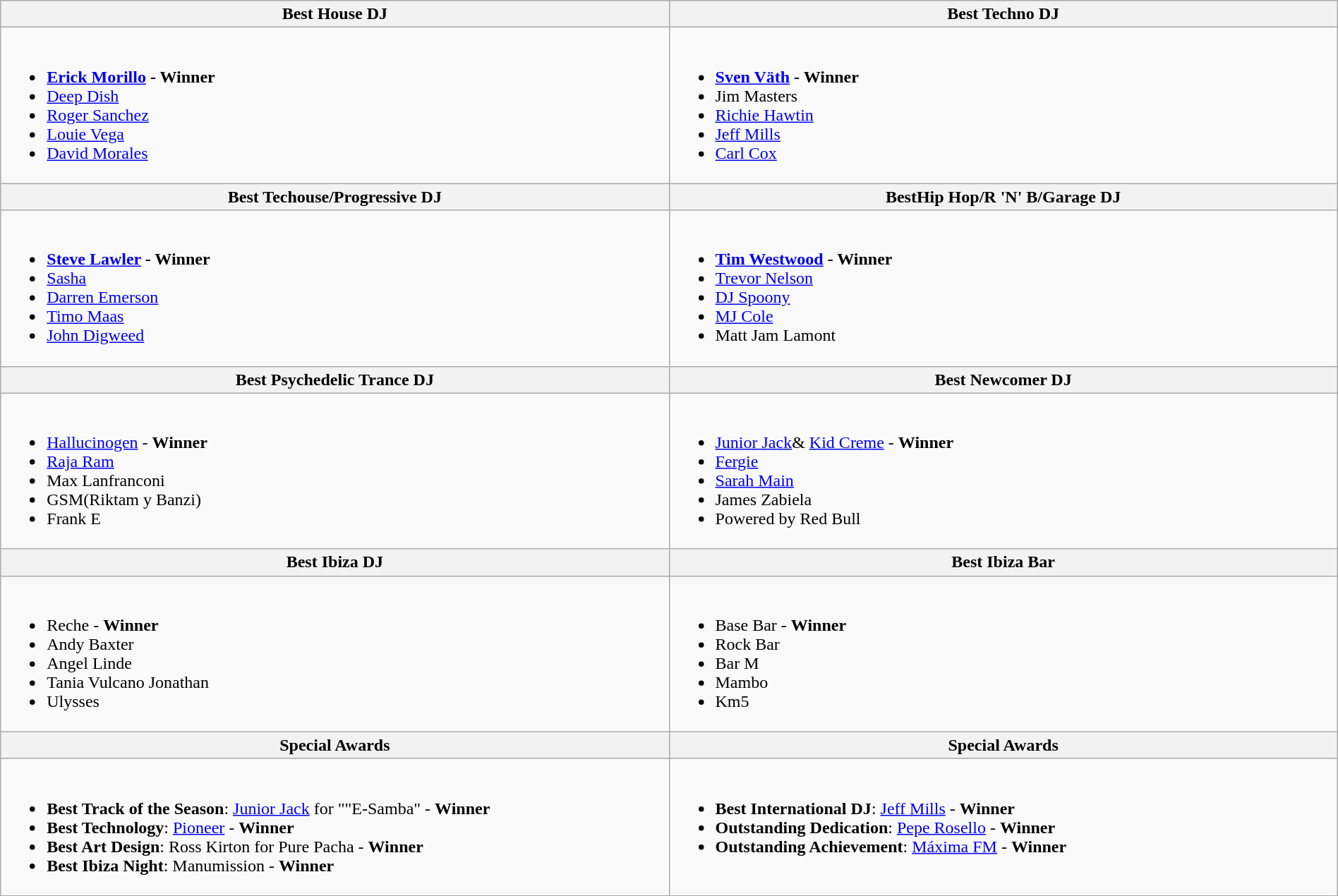<table class=wikitable width="100%">
<tr>
<th width="50%"><strong>Best House DJ</strong></th>
<th width="50%"><strong>Best Techno DJ</strong></th>
</tr>
<tr>
<td valign="top"><br><ul><li><strong> <a href='#'>Erick Morillo</a> - Winner</strong></li><li><a href='#'>Deep Dish</a></li><li><a href='#'>Roger Sanchez</a></li><li><a href='#'>Louie Vega</a></li><li><a href='#'>David Morales</a></li></ul></td>
<td valign="top"><br><ul><li><strong> <a href='#'>Sven Väth</a> - Winner</strong></li><li>Jim Masters</li><li><a href='#'>Richie Hawtin</a></li><li><a href='#'>Jeff Mills</a></li><li><a href='#'>Carl Cox</a></li></ul></td>
</tr>
<tr>
<th width="50%"><strong>Best Techouse/Progressive DJ</strong></th>
<th width="50%"><strong>BestHip Hop/R 'N' B/Garage DJ</strong></th>
</tr>
<tr>
<td valign="top"><br><ul><li><strong> <a href='#'>Steve Lawler</a> - Winner</strong></li><li><a href='#'>Sasha</a></li><li><a href='#'>Darren Emerson</a></li><li><a href='#'>Timo Maas</a></li><li><a href='#'>John Digweed</a></li></ul></td>
<td valign="top"><br><ul><li><strong> <a href='#'>Tim Westwood</a> - Winner</strong></li><li><a href='#'>Trevor Nelson</a></li><li><a href='#'>DJ Spoony</a></li><li><a href='#'>MJ Cole</a></li><li>Matt Jam Lamont</li></ul></td>
</tr>
<tr>
<th width="50%"><strong>Best Psychedelic Trance DJ</strong></th>
<th width="50%"><strong>Best Newcomer DJ</strong></th>
</tr>
<tr>
<td valign="top"><br><ul><li> <a href='#'>Hallucinogen</a> - <strong>Winner</strong></li><li><a href='#'>Raja Ram</a></li><li>Max Lanfranconi</li><li>GSM(Riktam y Banzi)</li><li>Frank E</li></ul></td>
<td valign="top"><br><ul><li> <a href='#'>Junior Jack</a>& <a href='#'>Kid Creme</a> - <strong>Winner</strong></li><li><a href='#'>Fergie</a></li><li><a href='#'>Sarah Main</a></li><li>James Zabiela</li><li>Powered by Red Bull</li></ul></td>
</tr>
<tr>
<th width="50%"><strong>Best Ibiza DJ</strong></th>
<th width="50%"><strong>Best Ibiza Bar</strong></th>
</tr>
<tr>
<td valign="top"><br><ul><li> Reche - <strong>Winner</strong></li><li>Andy Baxter</li><li>Angel Linde</li><li>Tania Vulcano Jonathan</li><li>Ulysses</li></ul></td>
<td valign="top"><br><ul><li> Base Bar - <strong>Winner</strong></li><li>Rock Bar</li><li>Bar M</li><li>Mambo</li><li>Km5</li></ul></td>
</tr>
<tr>
<th width="50%"><strong>Special Awards</strong></th>
<th width="50%"><strong>Special Awards</strong></th>
</tr>
<tr>
<td valign="top"><br><ul><li><strong>Best Track of the Season</strong>:  <a href='#'>Junior Jack</a> for ""E-Samba" - <strong>Winner</strong></li><li><strong>Best Technology</strong>:  <a href='#'>Pioneer</a> - <strong>Winner</strong></li><li><strong>Best Art Design</strong>:  Ross Kirton for Pure Pacha - <strong>Winner</strong></li><li><strong>Best Ibiza Night</strong>:  Manumission - <strong>Winner</strong></li></ul></td>
<td valign="top"><br><ul><li><strong>Best International DJ</strong>:  <a href='#'>Jeff Mills</a> - <strong>Winner</strong></li><li><strong>Outstanding Dedication</strong>:  <a href='#'>Pepe Rosello</a> - <strong>Winner</strong></li><li><strong>Outstanding Achievement</strong>:  <a href='#'>Máxima FM</a> - <strong>Winner</strong></li></ul></td>
</tr>
</table>
